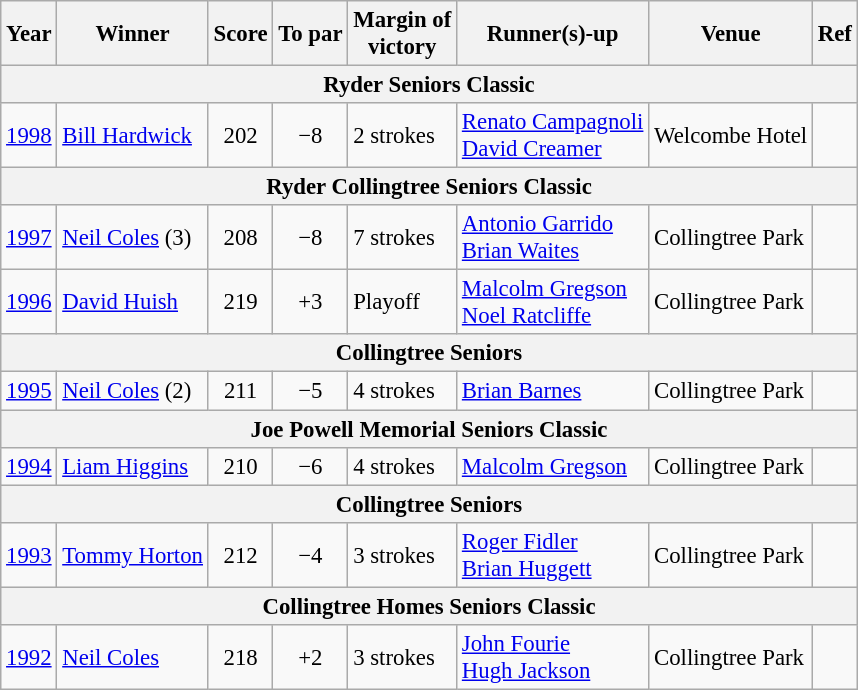<table class="wikitable" style="font-size:95%">
<tr>
<th>Year</th>
<th>Winner</th>
<th>Score</th>
<th>To par</th>
<th>Margin of<br>victory</th>
<th>Runner(s)-up</th>
<th>Venue</th>
<th>Ref</th>
</tr>
<tr>
<th colspan=9>Ryder Seniors Classic</th>
</tr>
<tr>
<td><a href='#'>1998</a></td>
<td> <a href='#'>Bill Hardwick</a></td>
<td align=center>202</td>
<td align=center>−8</td>
<td>2 strokes</td>
<td> <a href='#'>Renato Campagnoli</a><br> <a href='#'>David Creamer</a></td>
<td>Welcombe Hotel</td>
<td></td>
</tr>
<tr>
<th colspan=9>Ryder Collingtree Seniors Classic</th>
</tr>
<tr>
<td><a href='#'>1997</a></td>
<td> <a href='#'>Neil Coles</a> (3)</td>
<td align=center>208</td>
<td align=center>−8</td>
<td>7 strokes</td>
<td> <a href='#'>Antonio Garrido</a><br> <a href='#'>Brian Waites</a></td>
<td>Collingtree Park</td>
<td></td>
</tr>
<tr>
<td><a href='#'>1996</a></td>
<td> <a href='#'>David Huish</a></td>
<td align=center>219</td>
<td align=center>+3</td>
<td>Playoff</td>
<td> <a href='#'>Malcolm Gregson</a><br> <a href='#'>Noel Ratcliffe</a></td>
<td>Collingtree Park</td>
<td></td>
</tr>
<tr>
<th colspan=9>Collingtree Seniors</th>
</tr>
<tr>
<td><a href='#'>1995</a></td>
<td> <a href='#'>Neil Coles</a> (2)</td>
<td align=center>211</td>
<td align=center>−5</td>
<td>4 strokes</td>
<td> <a href='#'>Brian Barnes</a></td>
<td>Collingtree Park</td>
<td></td>
</tr>
<tr>
<th colspan=9>Joe Powell Memorial Seniors Classic</th>
</tr>
<tr>
<td><a href='#'>1994</a></td>
<td> <a href='#'>Liam Higgins</a></td>
<td align=center>210</td>
<td align=center>−6</td>
<td>4 strokes</td>
<td> <a href='#'>Malcolm Gregson</a></td>
<td>Collingtree Park</td>
<td></td>
</tr>
<tr>
<th colspan=9>Collingtree Seniors</th>
</tr>
<tr>
<td><a href='#'>1993</a></td>
<td> <a href='#'>Tommy Horton</a></td>
<td align=center>212</td>
<td align=center>−4</td>
<td>3 strokes</td>
<td> <a href='#'>Roger Fidler</a><br> <a href='#'>Brian Huggett</a></td>
<td>Collingtree Park</td>
<td></td>
</tr>
<tr>
<th colspan=9>Collingtree Homes Seniors Classic</th>
</tr>
<tr>
<td><a href='#'>1992</a></td>
<td> <a href='#'>Neil Coles</a></td>
<td align=center>218</td>
<td align=center>+2</td>
<td>3 strokes</td>
<td> <a href='#'>John Fourie</a><br> <a href='#'>Hugh Jackson</a></td>
<td>Collingtree Park</td>
<td></td>
</tr>
</table>
